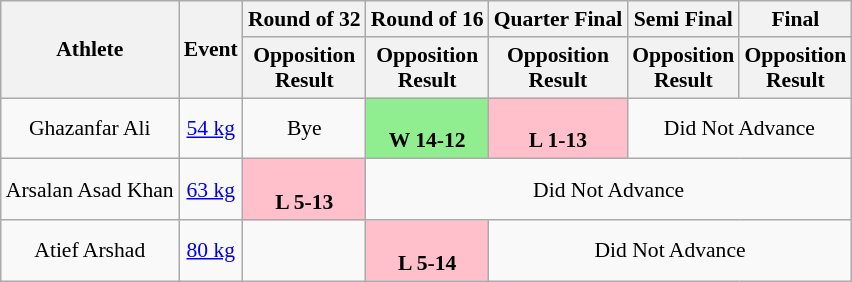<table class=wikitable style="text-align:center; font-size:90%">
<tr>
<th rowspan=2>Athlete</th>
<th rowspan=2>Event</th>
<th>Round of 32</th>
<th>Round of 16</th>
<th>Quarter Final</th>
<th>Semi Final</th>
<th>Final</th>
</tr>
<tr>
<th>Opposition<br>Result</th>
<th>Opposition<br>Result</th>
<th>Opposition<br>Result</th>
<th>Opposition<br>Result</th>
<th>Opposition<br>Result</th>
</tr>
<tr>
<td>Ghazanfar Ali</td>
<td><a href='#'>54 kg</a></td>
<td>Bye</td>
<td style="text-align:center; background:lightgreen;"><br><strong>W 14-12</strong></td>
<td style="text-align:center; background:pink;"><br><strong>L 1-13</strong></td>
<td colspan="2">Did Not Advance</td>
</tr>
<tr>
<td>Arsalan Asad Khan</td>
<td><a href='#'>63 kg</a></td>
<td style="text-align:center; background:pink;"><br><strong>L 5-13</strong></td>
<td colspan="4">Did Not Advance</td>
</tr>
<tr>
<td>Atief Arshad</td>
<td><a href='#'>80 kg</a></td>
<td></td>
<td style="text-align:center; background:pink;"><br><strong>L 5-14</strong></td>
<td colspan="3">Did Not Advance</td>
</tr>
</table>
